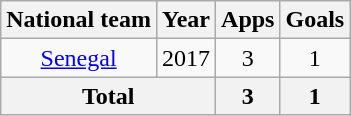<table class="wikitable" style="text-align:center">
<tr>
<th>National team</th>
<th>Year</th>
<th>Apps</th>
<th>Goals</th>
</tr>
<tr>
<td><a href='#'>Senegal</a></td>
<td>2017</td>
<td>3</td>
<td>1</td>
</tr>
<tr>
<th colspan="2">Total</th>
<th>3</th>
<th>1</th>
</tr>
</table>
